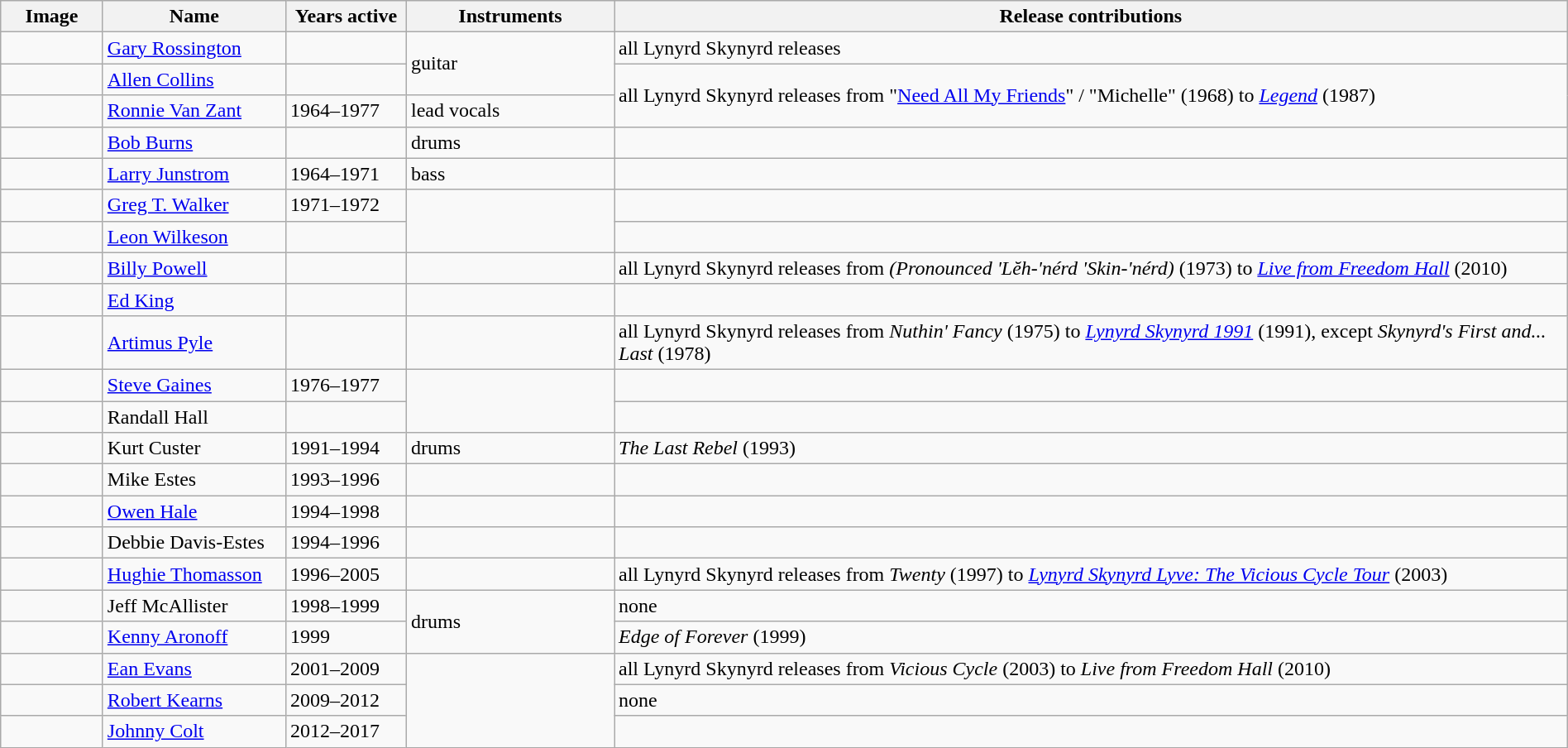<table class="wikitable" border="1" width=100%>
<tr>
<th width="75">Image</th>
<th width="140">Name</th>
<th width="90">Years active</th>
<th width="160">Instruments</th>
<th>Release contributions</th>
</tr>
<tr>
<td></td>
<td><a href='#'>Gary Rossington</a> </td>
<td></td>
<td rowspan="2">guitar</td>
<td>all Lynyrd Skynyrd releases</td>
</tr>
<tr>
<td></td>
<td><a href='#'>Allen Collins</a></td>
<td> </td>
<td rowspan="2">all Lynyrd Skynyrd releases from "<a href='#'>Need All My Friends</a>" / "Michelle" (1968) to <em><a href='#'>Legend</a></em> (1987)</td>
</tr>
<tr>
<td></td>
<td><a href='#'>Ronnie Van Zant</a></td>
<td>1964–1977 </td>
<td>lead vocals</td>
</tr>
<tr>
<td></td>
<td><a href='#'>Bob Burns</a></td>
<td></td>
<td>drums</td>
<td></td>
</tr>
<tr>
<td></td>
<td><a href='#'>Larry Junstrom</a></td>
<td>1964–1971 </td>
<td>bass</td>
<td></td>
</tr>
<tr>
<td></td>
<td><a href='#'>Greg T. Walker</a></td>
<td>1971–1972</td>
<td rowspan="2"></td>
<td></td>
</tr>
<tr>
<td></td>
<td><a href='#'>Leon Wilkeson</a></td>
<td></td>
<td></td>
</tr>
<tr>
<td></td>
<td><a href='#'>Billy Powell</a></td>
<td></td>
<td></td>
<td>all Lynyrd Skynyrd releases from <em>(Pronounced 'Lĕh-'nérd 'Skin-'nérd)</em> (1973) to <em><a href='#'>Live from Freedom Hall</a></em> (2010)</td>
</tr>
<tr>
<td></td>
<td><a href='#'>Ed King</a></td>
<td></td>
<td></td>
<td></td>
</tr>
<tr>
<td></td>
<td><a href='#'>Artimus Pyle</a></td>
<td><br></td>
<td></td>
<td>all Lynyrd Skynyrd releases from <em>Nuthin' Fancy</em> (1975) to <em><a href='#'>Lynyrd Skynyrd 1991</a></em> (1991), except <em>Skynyrd's First and... Last</em> (1978)</td>
</tr>
<tr>
<td></td>
<td><a href='#'>Steve Gaines</a></td>
<td>1976–1977 </td>
<td rowspan="2"></td>
<td></td>
</tr>
<tr>
<td></td>
<td>Randall Hall</td>
<td></td>
<td></td>
</tr>
<tr>
<td></td>
<td>Kurt Custer</td>
<td>1991–1994</td>
<td>drums</td>
<td><em>The Last Rebel</em> (1993)</td>
</tr>
<tr>
<td></td>
<td>Mike Estes</td>
<td>1993–1996</td>
<td></td>
<td></td>
</tr>
<tr>
<td></td>
<td><a href='#'>Owen Hale</a></td>
<td>1994–1998</td>
<td></td>
<td></td>
</tr>
<tr>
<td></td>
<td>Debbie Davis-Estes</td>
<td>1994–1996</td>
<td></td>
<td></td>
</tr>
<tr>
<td></td>
<td><a href='#'>Hughie Thomasson</a></td>
<td>1996–2005 </td>
<td></td>
<td>all Lynyrd Skynyrd releases from <em>Twenty</em> (1997) to <em><a href='#'>Lynyrd Skynyrd Lyve: The Vicious Cycle Tour</a></em> (2003)</td>
</tr>
<tr>
<td></td>
<td>Jeff McAllister</td>
<td>1998–1999</td>
<td rowspan="2">drums</td>
<td>none</td>
</tr>
<tr>
<td></td>
<td><a href='#'>Kenny Aronoff</a></td>
<td>1999</td>
<td><em>Edge of Forever</em> (1999)</td>
</tr>
<tr>
<td></td>
<td><a href='#'>Ean Evans</a></td>
<td>2001–2009 </td>
<td rowspan="3"></td>
<td>all Lynyrd Skynyrd releases from <em>Vicious Cycle</em> (2003) to <em>Live from Freedom Hall</em> (2010)</td>
</tr>
<tr>
<td></td>
<td><a href='#'>Robert Kearns</a></td>
<td>2009–2012</td>
<td>none</td>
</tr>
<tr>
<td></td>
<td><a href='#'>Johnny Colt</a></td>
<td>2012–2017</td>
<td></td>
</tr>
</table>
